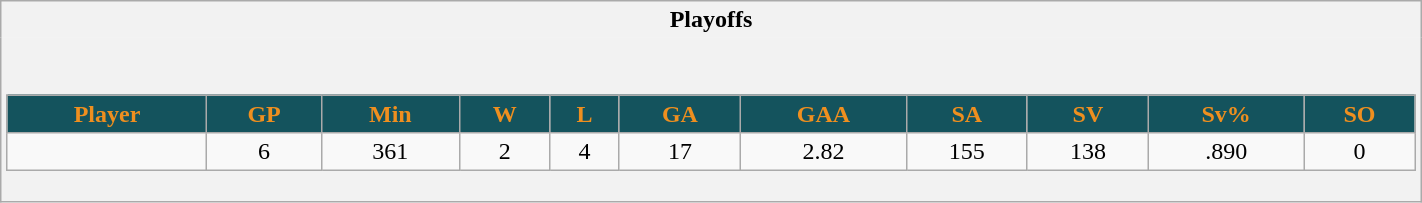<table class="wikitable" style="border: 1px solid #aaa;" width="75%">
<tr>
<th style="border: 0;">Playoffs</th>
</tr>
<tr>
<td style="background: #f2f2f2; border: 0; text-align: center;"><br><table class="wikitable sortable" width="100%">
<tr align="center"  bgcolor="#dddddd">
<th style="background:#14535D; color:#EF8F1F">Player</th>
<th style="background:#14535D; color:#EF8F1F">GP</th>
<th style="background:#14535D; color:#EF8F1F">Min</th>
<th style="background:#14535D; color:#EF8F1F">W</th>
<th style="background:#14535D; color:#EF8F1F">L</th>
<th style="background:#14535D; color:#EF8F1F">GA</th>
<th style="background:#14535D; color:#EF8F1F">GAA</th>
<th style="background:#14535D; color:#EF8F1F">SA</th>
<th style="background:#14535D; color:#EF8F1F">SV</th>
<th style="background:#14535D; color:#EF8F1F">Sv%</th>
<th style="background:#14535D; color:#EF8F1F">SO</th>
</tr>
<tr align=center>
<td></td>
<td>6</td>
<td>361</td>
<td>2</td>
<td>4</td>
<td>17</td>
<td>2.82</td>
<td>155</td>
<td>138</td>
<td>.890</td>
<td>0</td>
</tr>
</table>
</td>
</tr>
</table>
